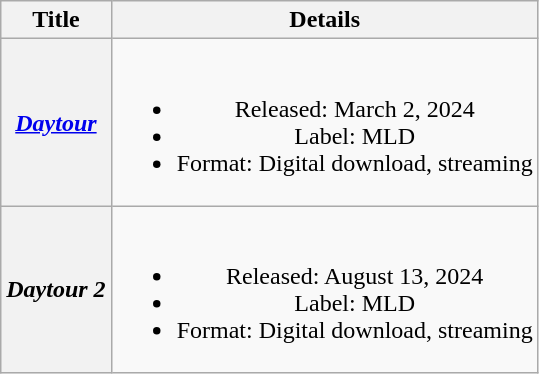<table class="wikitable plainrowheaders" style="text-align:center">
<tr>
<th scope="col">Title</th>
<th scope="col">Details</th>
</tr>
<tr>
<th scope="row"><em><a href='#'>Daytour</a></em></th>
<td><br><ul><li>Released: March 2, 2024</li><li>Label: MLD</li><li>Format: Digital download, streaming</li></ul></td>
</tr>
<tr>
<th scope="row"><em>Daytour 2</em></th>
<td><br><ul><li>Released: August 13, 2024</li><li>Label: MLD</li><li>Format: Digital download, streaming</li></ul></td>
</tr>
</table>
